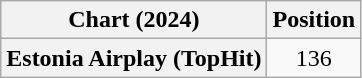<table class="wikitable plainrowheaders" style="text-align:center">
<tr>
<th scope="col">Chart (2024)</th>
<th scope="col">Position</th>
</tr>
<tr>
<th scope="row">Estonia Airplay (TopHit)</th>
<td>136</td>
</tr>
</table>
